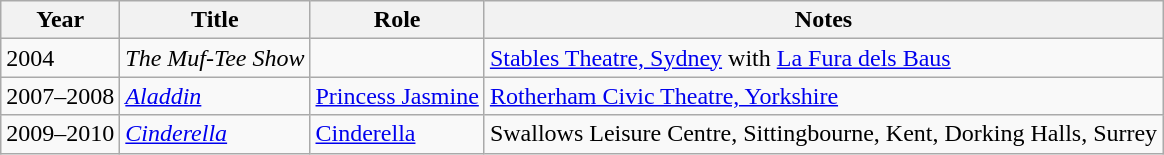<table class=wikitable>
<tr>
<th>Year</th>
<th>Title</th>
<th>Role</th>
<th>Notes</th>
</tr>
<tr>
<td>2004</td>
<td><em>The Muf-Tee Show</em></td>
<td></td>
<td><a href='#'>Stables Theatre, Sydney</a> with <a href='#'>La Fura dels Baus</a></td>
</tr>
<tr>
<td>2007–2008</td>
<td><em><a href='#'>Aladdin</a></em></td>
<td><a href='#'>Princess Jasmine</a></td>
<td><a href='#'>Rotherham Civic Theatre, Yorkshire</a></td>
</tr>
<tr>
<td>2009–2010</td>
<td><em><a href='#'>Cinderella</a></em></td>
<td><a href='#'>Cinderella</a></td>
<td>Swallows Leisure Centre, Sittingbourne, Kent, Dorking Halls, Surrey</td>
</tr>
</table>
